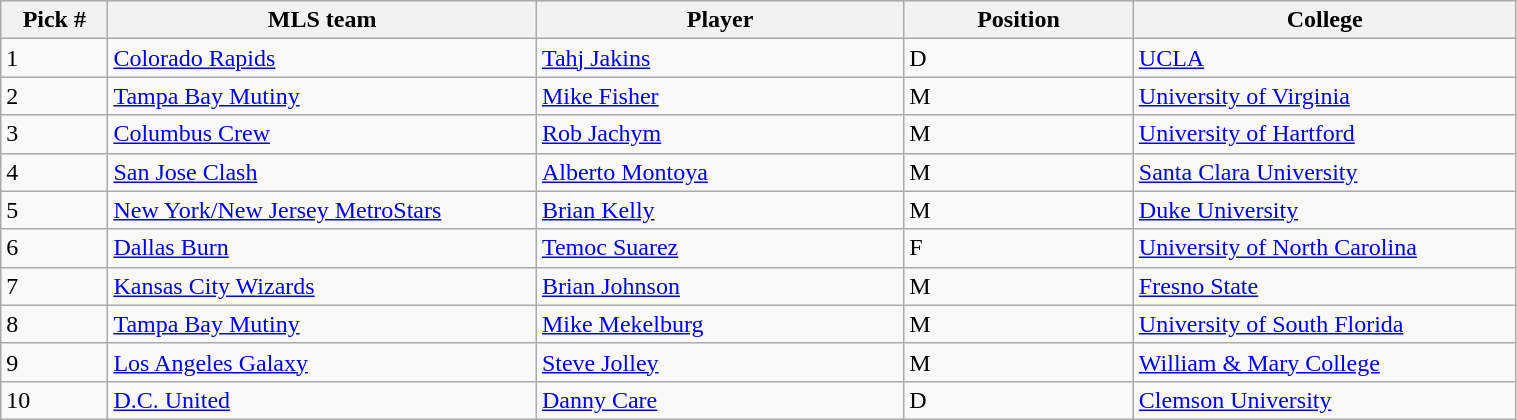<table class="wikitable sortable" style="width:80%">
<tr>
<th width=7%>Pick #</th>
<th width=28%>MLS team</th>
<th width=24%>Player</th>
<th width=15%>Position</th>
<th width=25%>College</th>
</tr>
<tr>
<td>1</td>
<td><a href='#'>Colorado Rapids</a></td>
<td><a href='#'>Tahj Jakins</a></td>
<td>D</td>
<td><a href='#'>UCLA</a></td>
</tr>
<tr>
<td>2</td>
<td><a href='#'>Tampa Bay Mutiny</a></td>
<td><a href='#'>Mike Fisher</a></td>
<td>M</td>
<td><a href='#'>University of Virginia</a></td>
</tr>
<tr>
<td>3</td>
<td><a href='#'>Columbus Crew</a></td>
<td><a href='#'>Rob Jachym</a></td>
<td>M</td>
<td><a href='#'>University of Hartford</a></td>
</tr>
<tr>
<td>4</td>
<td><a href='#'>San Jose Clash</a></td>
<td><a href='#'>Alberto Montoya</a></td>
<td>M</td>
<td><a href='#'>Santa Clara University</a></td>
</tr>
<tr>
<td>5</td>
<td><a href='#'>New York/New Jersey MetroStars</a></td>
<td><a href='#'>Brian Kelly</a></td>
<td>M</td>
<td><a href='#'>Duke University</a></td>
</tr>
<tr>
<td>6</td>
<td><a href='#'>Dallas Burn</a></td>
<td><a href='#'>Temoc Suarez</a></td>
<td>F</td>
<td><a href='#'>University of North Carolina</a></td>
</tr>
<tr>
<td>7</td>
<td><a href='#'>Kansas City Wizards</a></td>
<td><a href='#'>Brian Johnson</a></td>
<td>M</td>
<td><a href='#'>Fresno State</a></td>
</tr>
<tr>
<td>8</td>
<td><a href='#'>Tampa Bay Mutiny</a></td>
<td><a href='#'>Mike Mekelburg</a></td>
<td>M</td>
<td><a href='#'>University of South Florida</a></td>
</tr>
<tr>
<td>9</td>
<td><a href='#'>Los Angeles Galaxy</a></td>
<td><a href='#'>Steve Jolley</a></td>
<td>M</td>
<td><a href='#'>William & Mary College</a></td>
</tr>
<tr>
<td>10</td>
<td><a href='#'>D.C. United</a></td>
<td><a href='#'>Danny Care</a></td>
<td>D</td>
<td><a href='#'>Clemson University</a></td>
</tr>
</table>
